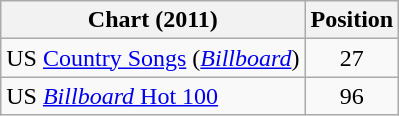<table class="wikitable sortable">
<tr>
<th scope="col">Chart (2011)</th>
<th scope="col">Position</th>
</tr>
<tr>
<td>US <a href='#'>Country Songs</a> (<em><a href='#'>Billboard</a></em>)</td>
<td align="center">27</td>
</tr>
<tr>
<td>US <a href='#'><em>Billboard</em> Hot 100</a></td>
<td align="center">96</td>
</tr>
</table>
